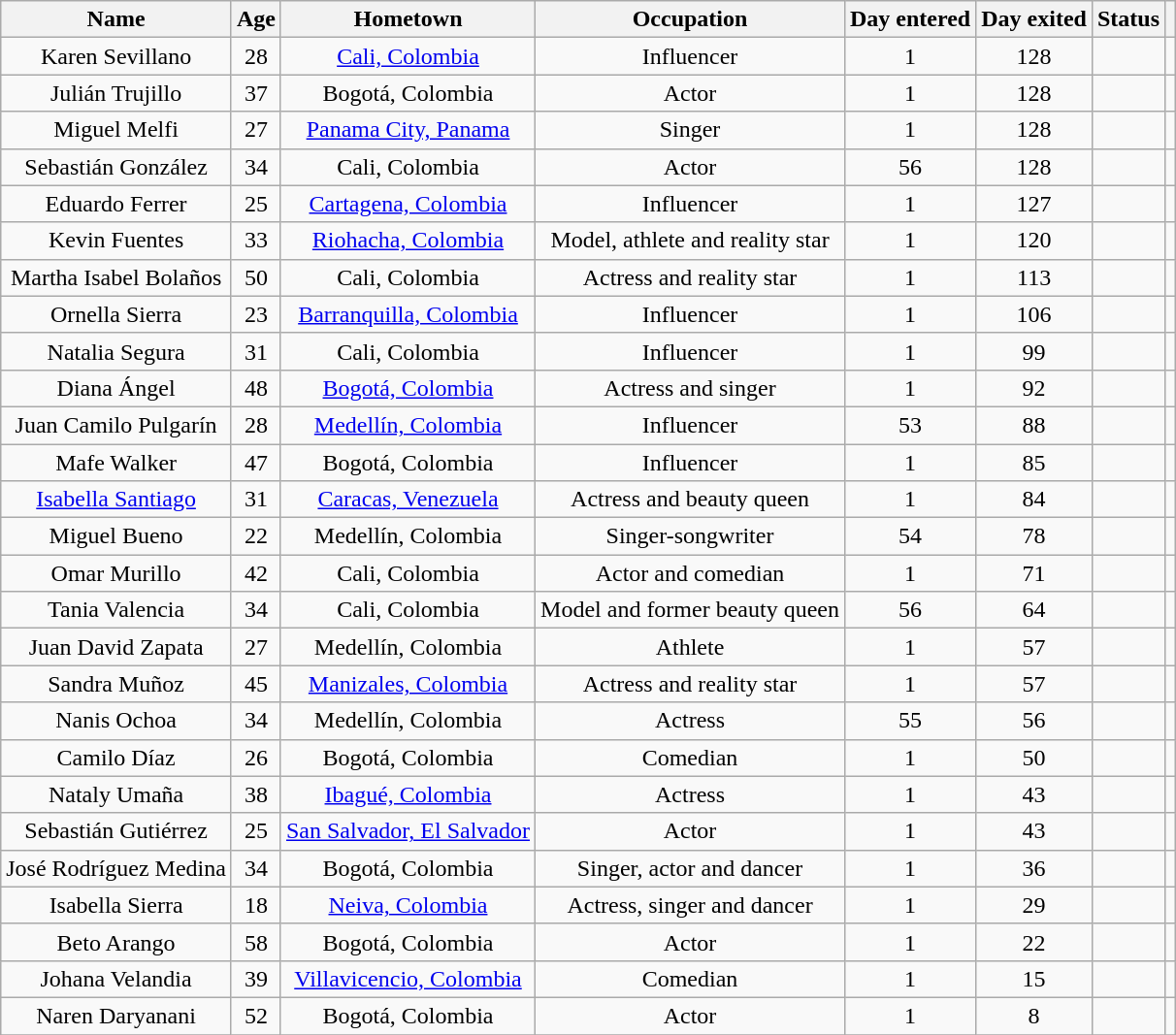<table class="wikitable sortable" style="text-align:center;">
<tr>
<th>Name</th>
<th>Age</th>
<th>Hometown</th>
<th>Occupation</th>
<th>Day entered</th>
<th>Day exited</th>
<th>Status</th>
<th></th>
</tr>
<tr>
<td>Karen Sevillano</td>
<td>28</td>
<td><a href='#'>Cali, Colombia</a></td>
<td>Influencer</td>
<td>1</td>
<td>128</td>
<td></td>
<td></td>
</tr>
<tr>
<td>Julián Trujillo</td>
<td>37</td>
<td>Bogotá, Colombia</td>
<td>Actor</td>
<td>1</td>
<td>128</td>
<td></td>
<td></td>
</tr>
<tr>
<td>Miguel Melfi</td>
<td>27</td>
<td><a href='#'>Panama City, Panama</a></td>
<td>Singer</td>
<td>1</td>
<td>128</td>
<td></td>
<td></td>
</tr>
<tr>
<td>Sebastián González</td>
<td>34</td>
<td>Cali, Colombia</td>
<td>Actor</td>
<td>56</td>
<td>128</td>
<td></td>
<td></td>
</tr>
<tr>
<td>Eduardo Ferrer</td>
<td>25</td>
<td><a href='#'>Cartagena, Colombia</a></td>
<td>Influencer</td>
<td>1</td>
<td>127</td>
<td></td>
<td></td>
</tr>
<tr>
<td>Kevin Fuentes</td>
<td>33</td>
<td><a href='#'>Riohacha, Colombia</a></td>
<td>Model, athlete and reality star</td>
<td>1</td>
<td>120</td>
<td></td>
<td></td>
</tr>
<tr>
<td>Martha Isabel Bolaños</td>
<td>50</td>
<td>Cali, Colombia</td>
<td>Actress and reality star</td>
<td>1</td>
<td>113</td>
<td></td>
<td></td>
</tr>
<tr>
<td>Ornella Sierra</td>
<td>23</td>
<td><a href='#'>Barranquilla, Colombia</a></td>
<td>Influencer</td>
<td>1</td>
<td>106</td>
<td></td>
<td></td>
</tr>
<tr>
<td>Natalia Segura</td>
<td>31</td>
<td>Cali, Colombia</td>
<td>Influencer</td>
<td>1</td>
<td>99</td>
<td></td>
<td></td>
</tr>
<tr>
<td>Diana Ángel</td>
<td>48</td>
<td><a href='#'>Bogotá, Colombia</a></td>
<td>Actress and singer</td>
<td>1</td>
<td>92</td>
<td></td>
<td></td>
</tr>
<tr>
<td>Juan Camilo Pulgarín</td>
<td>28</td>
<td><a href='#'>Medellín, Colombia</a></td>
<td>Influencer</td>
<td>53</td>
<td>88</td>
<td></td>
<td></td>
</tr>
<tr>
<td>Mafe Walker</td>
<td>47</td>
<td>Bogotá, Colombia</td>
<td>Influencer</td>
<td>1</td>
<td>85</td>
<td></td>
<td></td>
</tr>
<tr>
<td><a href='#'>Isabella Santiago</a></td>
<td>31</td>
<td><a href='#'>Caracas, Venezuela</a></td>
<td>Actress and beauty queen</td>
<td>1</td>
<td>84</td>
<td></td>
<td></td>
</tr>
<tr>
<td>Miguel Bueno</td>
<td>22</td>
<td>Medellín, Colombia</td>
<td>Singer-songwriter</td>
<td>54</td>
<td>78</td>
<td></td>
<td></td>
</tr>
<tr>
<td>Omar Murillo</td>
<td>42</td>
<td>Cali, Colombia</td>
<td>Actor and comedian</td>
<td>1</td>
<td>71</td>
<td></td>
<td></td>
</tr>
<tr>
<td>Tania Valencia</td>
<td>34</td>
<td>Cali, Colombia</td>
<td>Model and former beauty queen</td>
<td>56</td>
<td>64</td>
<td></td>
<td></td>
</tr>
<tr>
<td>Juan David Zapata</td>
<td>27</td>
<td>Medellín, Colombia</td>
<td>Athlete</td>
<td>1</td>
<td>57</td>
<td></td>
<td></td>
</tr>
<tr>
<td>Sandra Muñoz</td>
<td>45</td>
<td><a href='#'>Manizales, Colombia</a></td>
<td>Actress and reality star</td>
<td>1</td>
<td>57</td>
<td></td>
<td></td>
</tr>
<tr>
<td>Nanis Ochoa</td>
<td>34</td>
<td>Medellín, Colombia</td>
<td>Actress</td>
<td>55</td>
<td>56</td>
<td></td>
<td></td>
</tr>
<tr>
<td>Camilo Díaz</td>
<td>26</td>
<td>Bogotá, Colombia</td>
<td>Comedian</td>
<td>1</td>
<td>50</td>
<td></td>
<td></td>
</tr>
<tr>
<td>Nataly Umaña</td>
<td>38</td>
<td><a href='#'>Ibagué, Colombia</a></td>
<td>Actress</td>
<td>1</td>
<td>43</td>
<td></td>
<td></td>
</tr>
<tr>
<td>Sebastián Gutiérrez</td>
<td>25</td>
<td><a href='#'>San Salvador, El Salvador</a></td>
<td>Actor</td>
<td>1</td>
<td>43</td>
<td></td>
<td></td>
</tr>
<tr>
<td>José Rodríguez Medina</td>
<td>34</td>
<td>Bogotá, Colombia</td>
<td>Singer, actor and dancer</td>
<td>1</td>
<td>36</td>
<td></td>
<td></td>
</tr>
<tr>
<td>Isabella Sierra</td>
<td>18</td>
<td><a href='#'>Neiva, Colombia</a></td>
<td>Actress, singer and dancer</td>
<td>1</td>
<td>29</td>
<td></td>
<td></td>
</tr>
<tr>
<td>Beto Arango</td>
<td>58</td>
<td>Bogotá, Colombia</td>
<td>Actor</td>
<td>1</td>
<td>22</td>
<td></td>
<td></td>
</tr>
<tr>
<td>Johana Velandia</td>
<td>39</td>
<td><a href='#'>Villavicencio, Colombia</a></td>
<td>Comedian</td>
<td>1</td>
<td>15</td>
<td></td>
<td></td>
</tr>
<tr>
<td>Naren Daryanani</td>
<td>52</td>
<td>Bogotá, Colombia</td>
<td>Actor</td>
<td>1</td>
<td>8</td>
<td></td>
<td></td>
</tr>
<tr>
</tr>
</table>
